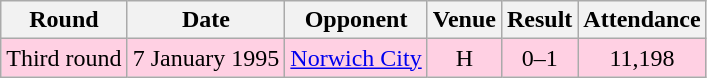<table class="wikitable" style="text-align:center">
<tr>
<th>Round</th>
<th>Date</th>
<th>Opponent</th>
<th>Venue</th>
<th>Result</th>
<th>Attendance</th>
</tr>
<tr style="background-color: #ffd0e3;">
<td>Third round</td>
<td>7 January 1995</td>
<td><a href='#'>Norwich City</a></td>
<td>H</td>
<td>0–1</td>
<td>11,198</td>
</tr>
</table>
